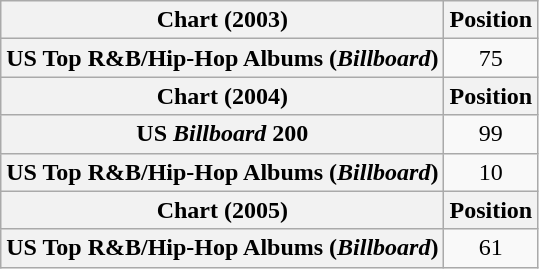<table class="wikitable plainrowheaders" style="text-align:center">
<tr>
<th scope="col">Chart (2003)</th>
<th scope="col">Position</th>
</tr>
<tr>
<th scope="row">US Top R&B/Hip-Hop Albums (<em>Billboard</em>)</th>
<td>75</td>
</tr>
<tr>
<th scope="col">Chart (2004)</th>
<th scope="col">Position</th>
</tr>
<tr>
<th scope="row">US <em>Billboard</em> 200</th>
<td>99</td>
</tr>
<tr>
<th scope="row">US Top R&B/Hip-Hop Albums (<em>Billboard</em>)</th>
<td>10</td>
</tr>
<tr>
<th scope="col">Chart (2005)</th>
<th scope="col">Position</th>
</tr>
<tr>
<th scope="row">US Top R&B/Hip-Hop Albums (<em>Billboard</em>)</th>
<td>61</td>
</tr>
</table>
